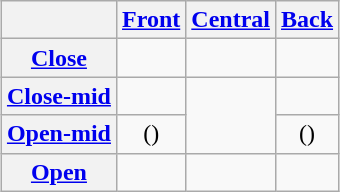<table class="wikitable" style="margin:1em auto; text-align: center;">
<tr>
<th></th>
<th><a href='#'>Front</a></th>
<th><a href='#'>Central</a></th>
<th><a href='#'>Back</a></th>
</tr>
<tr>
<th><a href='#'>Close</a></th>
<td></td>
<td>   </td>
<td></td>
</tr>
<tr>
<th><a href='#'>Close-mid</a></th>
<td></td>
<td rowspan="2"></td>
<td></td>
</tr>
<tr>
<th><a href='#'>Open-mid</a></th>
<td>()</td>
<td>()</td>
</tr>
<tr>
<th><a href='#'>Open</a></th>
<td> </td>
<td></td>
<td> </td>
</tr>
</table>
